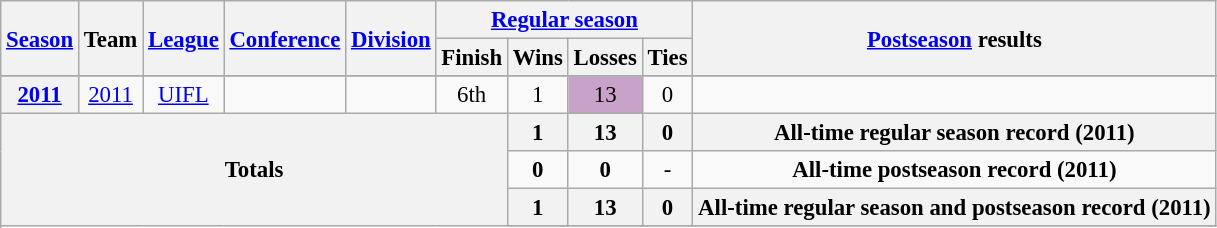<table class="wikitable" style="font-size: 95%;">
<tr>
<th rowspan="2"><a href='#'>Season</a></th>
<th rowspan="2">Team</th>
<th rowspan="2"><a href='#'>League</a></th>
<th rowspan="2"><a href='#'>Conference</a></th>
<th rowspan="2"><a href='#'>Division</a></th>
<th colspan="4"><a href='#'>Regular season</a></th>
<th rowspan="2"><a href='#'>Postseason</a> results</th>
</tr>
<tr>
<th>Finish</th>
<th>Wins</th>
<th>Losses</th>
<th>Ties</th>
</tr>
<tr background:#fcc;">
</tr>
<tr>
<th style="text-align:center;"><a href='#'>2011</a></th>
<td style="text-align:center;"><a href='#'>2011</a></td>
<td style="text-align:center;"><a href='#'>UIFL</a></td>
<td style="text-align:center;"></td>
<td style="text-align:center;"></td>
<td style="text-align:center;">6th</td>
<td style="text-align:center;">1</td>
<td style="text-align:center;background:#c8a2c8;">13</td>
<td style="text-align:center;">0</td>
<td></td>
</tr>
<tr>
<th style="text-align:center;" rowspan="5" colspan="6">Totals</th>
<th style="text-align:center;"><strong>1</strong></th>
<th style="text-align:center;"><strong>13</strong></th>
<th style="text-align:center;"><strong>0</strong></th>
<th style="text-align:center;" colspan="3"><strong>All-time regular season record (2011)</strong></th>
</tr>
<tr style="text-align:center;">
<td><strong>0</strong></td>
<td><strong>0</strong></td>
<td>-</td>
<td colspan="3"><strong>All-time postseason record (2011)</strong></td>
</tr>
<tr>
<th style="text-align:center;"><strong>1</strong></th>
<th style="text-align:center;"><strong>13</strong></th>
<th style="text-align:center;"><strong>0</strong></th>
<th style="text-align:center;" colspan="3"><strong>All-time regular season and postseason record (2011)</strong></th>
</tr>
<tr>
</tr>
</table>
